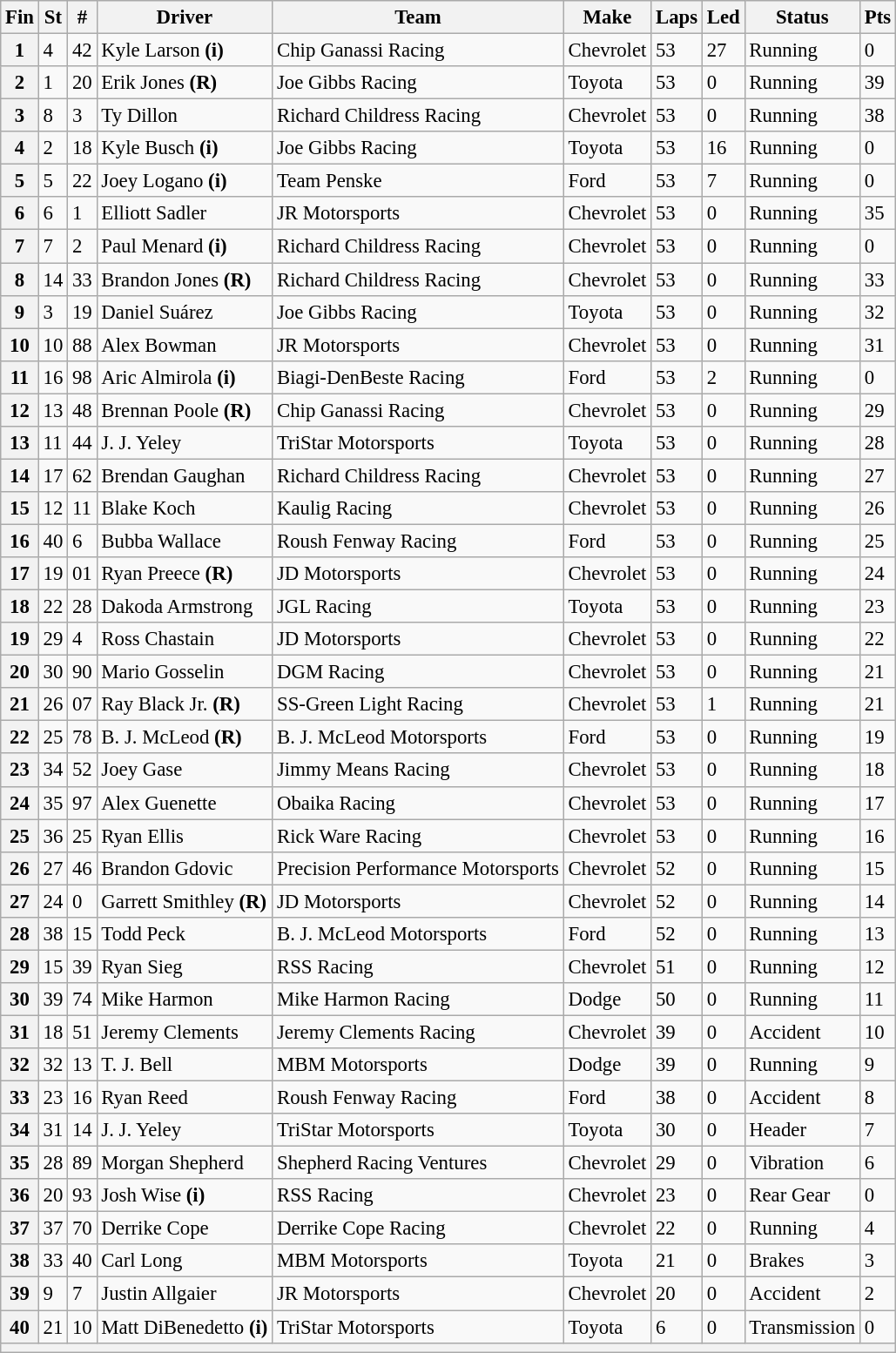<table class="wikitable" style="font-size:95%">
<tr>
<th>Fin</th>
<th>St</th>
<th>#</th>
<th>Driver</th>
<th>Team</th>
<th>Make</th>
<th>Laps</th>
<th>Led</th>
<th>Status</th>
<th>Pts</th>
</tr>
<tr>
<th>1</th>
<td>4</td>
<td>42</td>
<td>Kyle Larson <strong>(i)</strong></td>
<td>Chip Ganassi Racing</td>
<td>Chevrolet</td>
<td>53</td>
<td>27</td>
<td>Running</td>
<td>0</td>
</tr>
<tr>
<th>2</th>
<td>1</td>
<td>20</td>
<td>Erik Jones <strong>(R)</strong></td>
<td>Joe Gibbs Racing</td>
<td>Toyota</td>
<td>53</td>
<td>0</td>
<td>Running</td>
<td>39</td>
</tr>
<tr>
<th>3</th>
<td>8</td>
<td>3</td>
<td>Ty Dillon</td>
<td>Richard Childress Racing</td>
<td>Chevrolet</td>
<td>53</td>
<td>0</td>
<td>Running</td>
<td>38</td>
</tr>
<tr>
<th>4</th>
<td>2</td>
<td>18</td>
<td>Kyle Busch <strong>(i)</strong></td>
<td>Joe Gibbs Racing</td>
<td>Toyota</td>
<td>53</td>
<td>16</td>
<td>Running</td>
<td>0</td>
</tr>
<tr>
<th>5</th>
<td>5</td>
<td>22</td>
<td>Joey Logano <strong>(i)</strong></td>
<td>Team Penske</td>
<td>Ford</td>
<td>53</td>
<td>7</td>
<td>Running</td>
<td>0</td>
</tr>
<tr>
<th>6</th>
<td>6</td>
<td>1</td>
<td>Elliott Sadler</td>
<td>JR Motorsports</td>
<td>Chevrolet</td>
<td>53</td>
<td>0</td>
<td>Running</td>
<td>35</td>
</tr>
<tr>
<th>7</th>
<td>7</td>
<td>2</td>
<td>Paul Menard <strong>(i)</strong></td>
<td>Richard Childress Racing</td>
<td>Chevrolet</td>
<td>53</td>
<td>0</td>
<td>Running</td>
<td>0</td>
</tr>
<tr>
<th>8</th>
<td>14</td>
<td>33</td>
<td>Brandon Jones <strong>(R)</strong></td>
<td>Richard Childress Racing</td>
<td>Chevrolet</td>
<td>53</td>
<td>0</td>
<td>Running</td>
<td>33</td>
</tr>
<tr>
<th>9</th>
<td>3</td>
<td>19</td>
<td>Daniel Suárez</td>
<td>Joe Gibbs Racing</td>
<td>Toyota</td>
<td>53</td>
<td>0</td>
<td>Running</td>
<td>32</td>
</tr>
<tr>
<th>10</th>
<td>10</td>
<td>88</td>
<td>Alex Bowman</td>
<td>JR Motorsports</td>
<td>Chevrolet</td>
<td>53</td>
<td>0</td>
<td>Running</td>
<td>31</td>
</tr>
<tr>
<th>11</th>
<td>16</td>
<td>98</td>
<td>Aric Almirola <strong>(i)</strong></td>
<td>Biagi-DenBeste Racing</td>
<td>Ford</td>
<td>53</td>
<td>2</td>
<td>Running</td>
<td>0</td>
</tr>
<tr>
<th>12</th>
<td>13</td>
<td>48</td>
<td>Brennan Poole <strong>(R)</strong></td>
<td>Chip Ganassi Racing</td>
<td>Chevrolet</td>
<td>53</td>
<td>0</td>
<td>Running</td>
<td>29</td>
</tr>
<tr>
<th>13</th>
<td>11</td>
<td>44</td>
<td>J. J. Yeley</td>
<td>TriStar Motorsports</td>
<td>Toyota</td>
<td>53</td>
<td>0</td>
<td>Running</td>
<td>28</td>
</tr>
<tr>
<th>14</th>
<td>17</td>
<td>62</td>
<td>Brendan Gaughan</td>
<td>Richard Childress Racing</td>
<td>Chevrolet</td>
<td>53</td>
<td>0</td>
<td>Running</td>
<td>27</td>
</tr>
<tr>
<th>15</th>
<td>12</td>
<td>11</td>
<td>Blake Koch</td>
<td>Kaulig Racing</td>
<td>Chevrolet</td>
<td>53</td>
<td>0</td>
<td>Running</td>
<td>26</td>
</tr>
<tr>
<th>16</th>
<td>40</td>
<td>6</td>
<td>Bubba Wallace</td>
<td>Roush Fenway Racing</td>
<td>Ford</td>
<td>53</td>
<td>0</td>
<td>Running</td>
<td>25</td>
</tr>
<tr>
<th>17</th>
<td>19</td>
<td>01</td>
<td>Ryan Preece <strong>(R)</strong></td>
<td>JD Motorsports</td>
<td>Chevrolet</td>
<td>53</td>
<td>0</td>
<td>Running</td>
<td>24</td>
</tr>
<tr>
<th>18</th>
<td>22</td>
<td>28</td>
<td>Dakoda Armstrong</td>
<td>JGL Racing</td>
<td>Toyota</td>
<td>53</td>
<td>0</td>
<td>Running</td>
<td>23</td>
</tr>
<tr>
<th>19</th>
<td>29</td>
<td>4</td>
<td>Ross Chastain</td>
<td>JD Motorsports</td>
<td>Chevrolet</td>
<td>53</td>
<td>0</td>
<td>Running</td>
<td>22</td>
</tr>
<tr>
<th>20</th>
<td>30</td>
<td>90</td>
<td>Mario Gosselin</td>
<td>DGM Racing</td>
<td>Chevrolet</td>
<td>53</td>
<td>0</td>
<td>Running</td>
<td>21</td>
</tr>
<tr>
<th>21</th>
<td>26</td>
<td>07</td>
<td>Ray Black Jr. <strong>(R)</strong></td>
<td>SS-Green Light Racing</td>
<td>Chevrolet</td>
<td>53</td>
<td>1</td>
<td>Running</td>
<td>21</td>
</tr>
<tr>
<th>22</th>
<td>25</td>
<td>78</td>
<td>B. J. McLeod <strong>(R)</strong></td>
<td>B. J. McLeod Motorsports</td>
<td>Ford</td>
<td>53</td>
<td>0</td>
<td>Running</td>
<td>19</td>
</tr>
<tr>
<th>23</th>
<td>34</td>
<td>52</td>
<td>Joey Gase</td>
<td>Jimmy Means Racing</td>
<td>Chevrolet</td>
<td>53</td>
<td>0</td>
<td>Running</td>
<td>18</td>
</tr>
<tr>
<th>24</th>
<td>35</td>
<td>97</td>
<td>Alex Guenette</td>
<td>Obaika Racing</td>
<td>Chevrolet</td>
<td>53</td>
<td>0</td>
<td>Running</td>
<td>17</td>
</tr>
<tr>
<th>25</th>
<td>36</td>
<td>25</td>
<td>Ryan Ellis</td>
<td>Rick Ware Racing</td>
<td>Chevrolet</td>
<td>53</td>
<td>0</td>
<td>Running</td>
<td>16</td>
</tr>
<tr>
<th>26</th>
<td>27</td>
<td>46</td>
<td>Brandon Gdovic</td>
<td>Precision Performance Motorsports</td>
<td>Chevrolet</td>
<td>52</td>
<td>0</td>
<td>Running</td>
<td>15</td>
</tr>
<tr>
<th>27</th>
<td>24</td>
<td>0</td>
<td>Garrett Smithley <strong>(R)</strong></td>
<td>JD Motorsports</td>
<td>Chevrolet</td>
<td>52</td>
<td>0</td>
<td>Running</td>
<td>14</td>
</tr>
<tr>
<th>28</th>
<td>38</td>
<td>15</td>
<td>Todd Peck</td>
<td>B. J. McLeod Motorsports</td>
<td>Ford</td>
<td>52</td>
<td>0</td>
<td>Running</td>
<td>13</td>
</tr>
<tr>
<th>29</th>
<td>15</td>
<td>39</td>
<td>Ryan Sieg</td>
<td>RSS Racing</td>
<td>Chevrolet</td>
<td>51</td>
<td>0</td>
<td>Running</td>
<td>12</td>
</tr>
<tr>
<th>30</th>
<td>39</td>
<td>74</td>
<td>Mike Harmon</td>
<td>Mike Harmon Racing</td>
<td>Dodge</td>
<td>50</td>
<td>0</td>
<td>Running</td>
<td>11</td>
</tr>
<tr>
<th>31</th>
<td>18</td>
<td>51</td>
<td>Jeremy Clements</td>
<td>Jeremy Clements Racing</td>
<td>Chevrolet</td>
<td>39</td>
<td>0</td>
<td>Accident</td>
<td>10</td>
</tr>
<tr>
<th>32</th>
<td>32</td>
<td>13</td>
<td>T. J. Bell</td>
<td>MBM Motorsports</td>
<td>Dodge</td>
<td>39</td>
<td>0</td>
<td>Running</td>
<td>9</td>
</tr>
<tr>
<th>33</th>
<td>23</td>
<td>16</td>
<td>Ryan Reed</td>
<td>Roush Fenway Racing</td>
<td>Ford</td>
<td>38</td>
<td>0</td>
<td>Accident</td>
<td>8</td>
</tr>
<tr>
<th>34</th>
<td>31</td>
<td>14</td>
<td>J. J. Yeley</td>
<td>TriStar Motorsports</td>
<td>Toyota</td>
<td>30</td>
<td>0</td>
<td>Header</td>
<td>7</td>
</tr>
<tr>
<th>35</th>
<td>28</td>
<td>89</td>
<td>Morgan Shepherd</td>
<td>Shepherd Racing Ventures</td>
<td>Chevrolet</td>
<td>29</td>
<td>0</td>
<td>Vibration</td>
<td>6</td>
</tr>
<tr>
<th>36</th>
<td>20</td>
<td>93</td>
<td>Josh Wise <strong>(i)</strong></td>
<td>RSS Racing</td>
<td>Chevrolet</td>
<td>23</td>
<td>0</td>
<td>Rear Gear</td>
<td>0</td>
</tr>
<tr>
<th>37</th>
<td>37</td>
<td>70</td>
<td>Derrike Cope</td>
<td>Derrike Cope Racing</td>
<td>Chevrolet</td>
<td>22</td>
<td>0</td>
<td>Running</td>
<td>4</td>
</tr>
<tr>
<th>38</th>
<td>33</td>
<td>40</td>
<td>Carl Long</td>
<td>MBM Motorsports</td>
<td>Toyota</td>
<td>21</td>
<td>0</td>
<td>Brakes</td>
<td>3</td>
</tr>
<tr>
<th>39</th>
<td>9</td>
<td>7</td>
<td>Justin Allgaier</td>
<td>JR Motorsports</td>
<td>Chevrolet</td>
<td>20</td>
<td>0</td>
<td>Accident</td>
<td>2</td>
</tr>
<tr>
<th>40</th>
<td>21</td>
<td>10</td>
<td>Matt DiBenedetto <strong>(i)</strong></td>
<td>TriStar Motorsports</td>
<td>Toyota</td>
<td>6</td>
<td>0</td>
<td>Transmission</td>
<td>0</td>
</tr>
<tr>
<th colspan="10"></th>
</tr>
</table>
